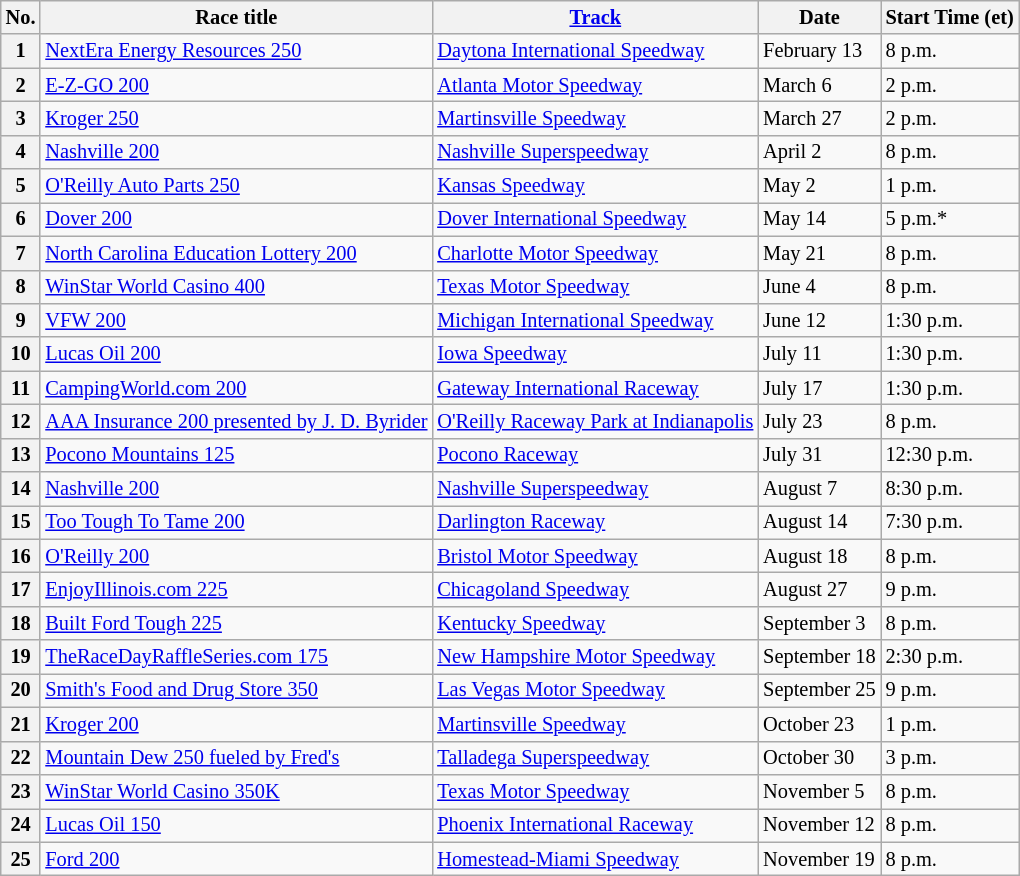<table class="wikitable" style="font-size: 85%;">
<tr>
<th>No.</th>
<th>Race title</th>
<th><a href='#'>Track</a></th>
<th>Date</th>
<th>Start Time (et)</th>
</tr>
<tr>
<th>1</th>
<td><a href='#'>NextEra Energy Resources 250</a></td>
<td><a href='#'>Daytona International Speedway</a></td>
<td>February 13</td>
<td>8 p.m.</td>
</tr>
<tr>
<th>2</th>
<td><a href='#'>E-Z-GO 200</a></td>
<td><a href='#'>Atlanta Motor Speedway</a></td>
<td>March 6</td>
<td>2 p.m.</td>
</tr>
<tr>
<th>3</th>
<td><a href='#'>Kroger 250</a></td>
<td><a href='#'>Martinsville Speedway</a></td>
<td>March 27</td>
<td>2 p.m.</td>
</tr>
<tr>
<th>4</th>
<td><a href='#'>Nashville 200</a></td>
<td><a href='#'>Nashville Superspeedway</a></td>
<td>April 2</td>
<td>8 p.m.</td>
</tr>
<tr>
<th>5</th>
<td><a href='#'>O'Reilly Auto Parts 250</a></td>
<td><a href='#'>Kansas Speedway</a></td>
<td>May 2</td>
<td>1 p.m.</td>
</tr>
<tr>
<th>6</th>
<td><a href='#'>Dover 200</a></td>
<td><a href='#'>Dover International Speedway</a></td>
<td>May 14</td>
<td>5 p.m.*</td>
</tr>
<tr>
<th>7</th>
<td><a href='#'>North Carolina Education Lottery 200</a></td>
<td><a href='#'>Charlotte Motor Speedway</a></td>
<td>May 21</td>
<td>8 p.m.</td>
</tr>
<tr>
<th>8</th>
<td><a href='#'>WinStar World Casino 400</a></td>
<td><a href='#'>Texas Motor Speedway</a></td>
<td>June 4</td>
<td>8 p.m.</td>
</tr>
<tr>
<th>9</th>
<td><a href='#'>VFW 200</a></td>
<td><a href='#'>Michigan International Speedway</a></td>
<td>June 12</td>
<td>1:30 p.m.</td>
</tr>
<tr>
<th>10</th>
<td><a href='#'>Lucas Oil 200</a></td>
<td><a href='#'>Iowa Speedway</a></td>
<td>July 11</td>
<td>1:30 p.m.</td>
</tr>
<tr>
<th>11</th>
<td><a href='#'>CampingWorld.com 200</a></td>
<td><a href='#'>Gateway International Raceway</a></td>
<td>July 17</td>
<td>1:30 p.m.</td>
</tr>
<tr>
<th>12</th>
<td><a href='#'>AAA Insurance 200 presented by J. D. Byrider</a></td>
<td><a href='#'>O'Reilly Raceway Park at Indianapolis</a></td>
<td>July 23</td>
<td>8 p.m.</td>
</tr>
<tr>
<th>13</th>
<td><a href='#'>Pocono Mountains 125</a></td>
<td><a href='#'>Pocono Raceway</a></td>
<td>July 31</td>
<td>12:30 p.m.</td>
</tr>
<tr>
<th>14</th>
<td><a href='#'>Nashville 200</a></td>
<td><a href='#'>Nashville Superspeedway</a></td>
<td>August 7</td>
<td>8:30 p.m.</td>
</tr>
<tr>
<th>15</th>
<td><a href='#'>Too Tough To Tame 200</a></td>
<td><a href='#'>Darlington Raceway</a></td>
<td>August 14</td>
<td>7:30 p.m.</td>
</tr>
<tr>
<th>16</th>
<td><a href='#'>O'Reilly 200</a></td>
<td><a href='#'>Bristol Motor Speedway</a></td>
<td>August 18</td>
<td>8 p.m.</td>
</tr>
<tr>
<th>17</th>
<td><a href='#'>EnjoyIllinois.com 225</a></td>
<td><a href='#'>Chicagoland Speedway</a></td>
<td>August 27</td>
<td>9 p.m.</td>
</tr>
<tr>
<th>18</th>
<td><a href='#'>Built Ford Tough 225</a></td>
<td><a href='#'>Kentucky Speedway</a></td>
<td>September 3</td>
<td>8 p.m.</td>
</tr>
<tr>
<th>19</th>
<td><a href='#'>TheRaceDayRaffleSeries.com 175</a></td>
<td><a href='#'>New Hampshire Motor Speedway</a></td>
<td>September 18</td>
<td>2:30 p.m.</td>
</tr>
<tr>
<th>20</th>
<td><a href='#'>Smith's Food and Drug Store 350</a></td>
<td><a href='#'>Las Vegas Motor Speedway</a></td>
<td>September 25</td>
<td>9 p.m.</td>
</tr>
<tr>
<th>21</th>
<td><a href='#'>Kroger 200</a></td>
<td><a href='#'>Martinsville Speedway</a></td>
<td>October 23</td>
<td>1 p.m.</td>
</tr>
<tr>
<th>22</th>
<td><a href='#'>Mountain Dew 250 fueled by Fred's</a></td>
<td><a href='#'>Talladega Superspeedway</a></td>
<td>October 30</td>
<td>3 p.m.</td>
</tr>
<tr>
<th>23</th>
<td><a href='#'>WinStar World Casino 350K</a></td>
<td><a href='#'>Texas Motor Speedway</a></td>
<td>November 5</td>
<td>8 p.m.</td>
</tr>
<tr>
<th>24</th>
<td><a href='#'>Lucas Oil 150</a></td>
<td><a href='#'>Phoenix International Raceway</a></td>
<td>November 12</td>
<td>8 p.m.</td>
</tr>
<tr>
<th>25</th>
<td><a href='#'>Ford 200</a></td>
<td><a href='#'>Homestead-Miami Speedway</a></td>
<td>November 19</td>
<td>8 p.m.</td>
</tr>
</table>
